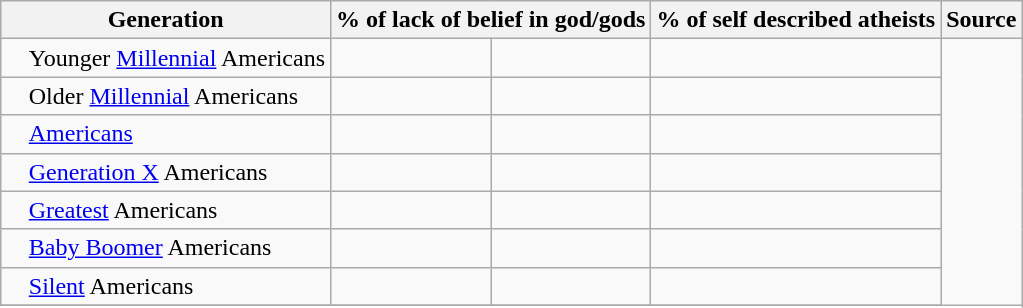<table class="wikitable sortable" font-size:80%;">
<tr>
<th>Generation</th>
<th colspan="2">% of lack of belief in god/gods</th>
<th colspan="2">% of self described atheists</th>
<th>Source</th>
</tr>
<tr>
<td style="text-align:left; text-indent:15px;">Younger <a href='#'>Millennial</a> Americans</td>
<td align=right></td>
<td align=right></td>
<td></td>
</tr>
<tr>
<td style="text-align:left; text-indent:15px;">Older <a href='#'>Millennial</a> Americans</td>
<td align=right></td>
<td align=right></td>
<td></td>
</tr>
<tr>
<td style="text-align:left; text-indent:15px;"><a href='#'>Americans</a></td>
<td align=right></td>
<td align=right></td>
<td></td>
</tr>
<tr>
<td style="text-align:left; text-indent:15px;"><a href='#'>Generation X</a> Americans</td>
<td align=right></td>
<td align=right></td>
<td></td>
</tr>
<tr>
<td style="text-align:left; text-indent:15px;"><a href='#'>Greatest</a> Americans</td>
<td align=right></td>
<td align=right></td>
<td></td>
</tr>
<tr>
<td style="text-align:left; text-indent:15px;"><a href='#'>Baby Boomer</a> Americans</td>
<td align=right></td>
<td align=right></td>
<td></td>
</tr>
<tr>
<td style="text-align:left; text-indent:15px;"><a href='#'>Silent</a> Americans</td>
<td align=right></td>
<td align=right></td>
<td></td>
</tr>
<tr>
</tr>
</table>
